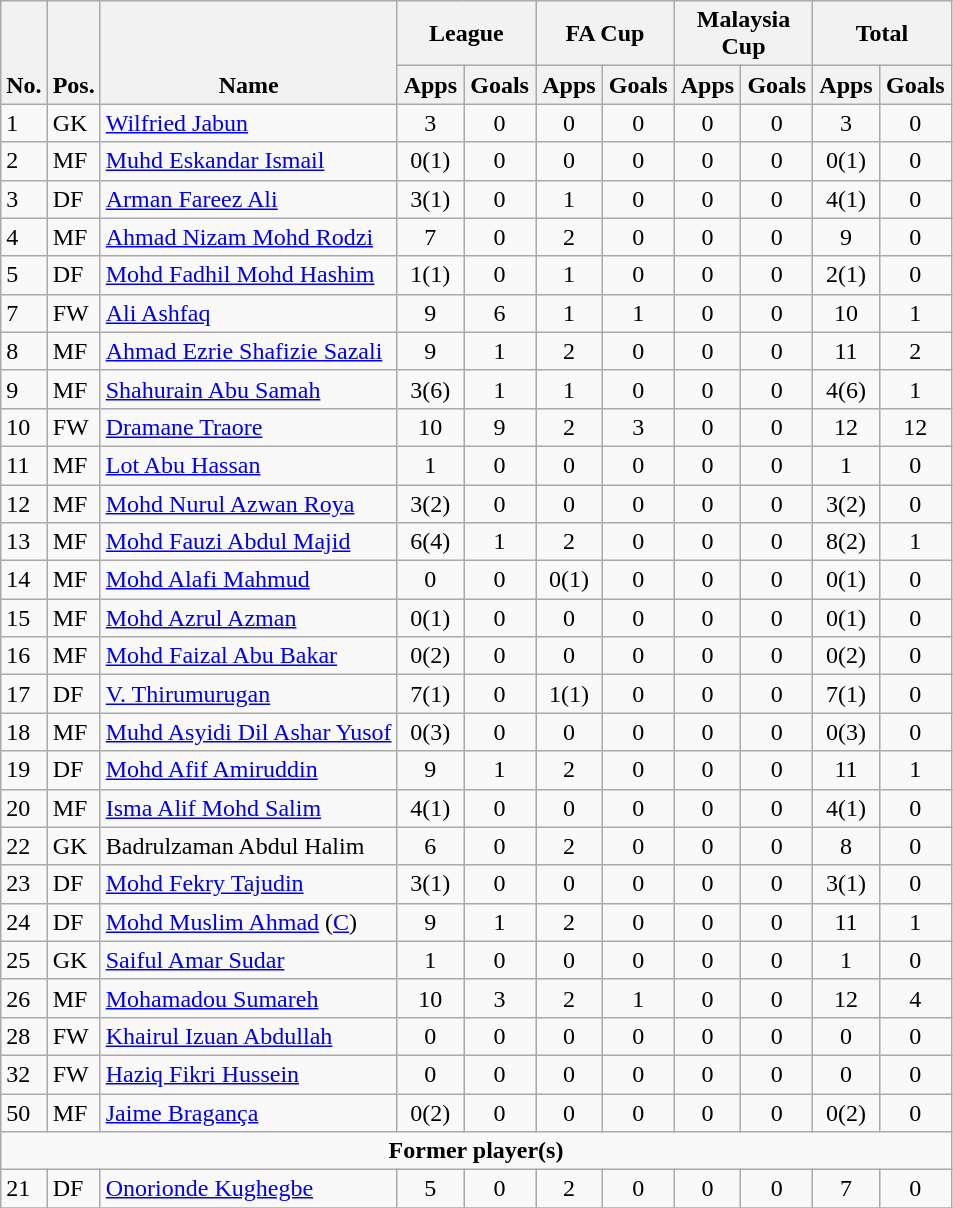<table class="wikitable" style="text-align:center">
<tr>
<th rowspan="2" valign="bottom">No.</th>
<th rowspan="2" valign="bottom">Pos.</th>
<th rowspan="2" valign="bottom">Name</th>
<th colspan="2" width="85">League</th>
<th colspan="2" width="85">FA Cup</th>
<th colspan="2" width="85">Malaysia Cup</th>
<th colspan="2" width="85">Total</th>
</tr>
<tr>
<th>Apps</th>
<th>Goals</th>
<th>Apps</th>
<th>Goals</th>
<th>Apps</th>
<th>Goals</th>
<th>Apps</th>
<th>Goals</th>
</tr>
<tr>
<td align=left>1</td>
<td align=left>GK</td>
<td align=left> <a href='#'>Wilfried Jabun</a></td>
<td>3</td>
<td>0</td>
<td>0</td>
<td>0</td>
<td>0</td>
<td>0</td>
<td>3</td>
<td>0</td>
</tr>
<tr>
<td align=left>2</td>
<td align=left>MF</td>
<td align=left> <a href='#'>Muhd Eskandar Ismail</a></td>
<td>0(1)</td>
<td>0</td>
<td>0</td>
<td>0</td>
<td>0</td>
<td>0</td>
<td>0(1)</td>
<td>0</td>
</tr>
<tr>
<td align=left>3</td>
<td align=left>DF</td>
<td align=left> <a href='#'>Arman Fareez Ali</a></td>
<td>3(1)</td>
<td>0</td>
<td>1</td>
<td>0</td>
<td>0</td>
<td>0</td>
<td>4(1)</td>
<td>0</td>
</tr>
<tr>
<td align=left>4</td>
<td align=left>MF</td>
<td align=left> <a href='#'>Ahmad Nizam Mohd Rodzi</a></td>
<td>7</td>
<td>0</td>
<td>2</td>
<td>0</td>
<td>0</td>
<td>0</td>
<td>9</td>
<td>0</td>
</tr>
<tr>
<td align=left>5</td>
<td align=left>DF</td>
<td align=left> <a href='#'>Mohd Fadhil Mohd Hashim</a></td>
<td>1(1)</td>
<td>0</td>
<td>1</td>
<td>0</td>
<td>0</td>
<td>0</td>
<td>2(1)</td>
<td>0</td>
</tr>
<tr>
<td align=left>7</td>
<td align=left>FW</td>
<td align=left> <a href='#'>Ali Ashfaq</a></td>
<td>9</td>
<td>6</td>
<td>1</td>
<td>1</td>
<td>0</td>
<td>0</td>
<td>10</td>
<td>1</td>
</tr>
<tr>
<td align=left>8</td>
<td align=left>MF</td>
<td align=left> <a href='#'>Ahmad Ezrie Shafizie Sazali</a></td>
<td>9</td>
<td>1</td>
<td>2</td>
<td>0</td>
<td>0</td>
<td>0</td>
<td>11</td>
<td>2</td>
</tr>
<tr>
<td align=left>9</td>
<td align=left>MF</td>
<td align=left> <a href='#'>Shahurain Abu Samah</a></td>
<td>3(6)</td>
<td>1</td>
<td>1</td>
<td>0</td>
<td>0</td>
<td>0</td>
<td>4(6)</td>
<td>1</td>
</tr>
<tr>
<td align=left>10</td>
<td align=left>FW</td>
<td align=left> <a href='#'>Dramane Traore</a></td>
<td>10</td>
<td>9</td>
<td>2</td>
<td>3</td>
<td>0</td>
<td>0</td>
<td>12</td>
<td>12</td>
</tr>
<tr>
<td align=left>11</td>
<td align=left>MF</td>
<td align=left> <a href='#'>Lot Abu Hassan</a></td>
<td>1</td>
<td>0</td>
<td>0</td>
<td>0</td>
<td>0</td>
<td>0</td>
<td>1</td>
<td>0</td>
</tr>
<tr>
<td align=left>12</td>
<td align=left>MF</td>
<td align=left> <a href='#'>Mohd Nurul Azwan Roya</a></td>
<td>3(2)</td>
<td>0</td>
<td>0</td>
<td>0</td>
<td>0</td>
<td>0</td>
<td>3(2)</td>
<td>0</td>
</tr>
<tr>
<td align=left>13</td>
<td align=left>MF</td>
<td align=left> <a href='#'>Mohd Fauzi Abdul Majid</a></td>
<td>6(4)</td>
<td>1</td>
<td>2</td>
<td>0</td>
<td>0</td>
<td>0</td>
<td>8(2)</td>
<td>1</td>
</tr>
<tr>
<td align=left>14</td>
<td align=left>MF</td>
<td align=left> <a href='#'>Mohd Alafi Mahmud</a></td>
<td>0</td>
<td>0</td>
<td>0(1)</td>
<td>0</td>
<td>0</td>
<td>0</td>
<td>0(1)</td>
<td>0</td>
</tr>
<tr>
<td align=left>15</td>
<td align=left>MF</td>
<td align=left> <a href='#'>Mohd Azrul Azman</a></td>
<td>0(1)</td>
<td>0</td>
<td>0</td>
<td>0</td>
<td>0</td>
<td>0</td>
<td>0(1)</td>
<td>0</td>
</tr>
<tr>
<td align=left>16</td>
<td align=left>MF</td>
<td align=left> <a href='#'>Mohd Faizal Abu Bakar</a></td>
<td>0(2)</td>
<td>0</td>
<td>0</td>
<td>0</td>
<td>0</td>
<td>0</td>
<td>0(2)</td>
<td>0</td>
</tr>
<tr>
<td align=left>17</td>
<td align=left>DF</td>
<td align=left> <a href='#'>V. Thirumurugan</a></td>
<td>7(1)</td>
<td>0</td>
<td>1(1)</td>
<td>0</td>
<td>0</td>
<td>0</td>
<td>7(1)</td>
<td>0</td>
</tr>
<tr>
<td align=left>18</td>
<td align=left>MF</td>
<td align=left> <a href='#'>Muhd Asyidi Dil Ashar Yusof</a></td>
<td>0(3)</td>
<td>0</td>
<td>0</td>
<td>0</td>
<td>0</td>
<td>0</td>
<td>0(3)</td>
<td>0</td>
</tr>
<tr>
<td align=left>19</td>
<td align=left>DF</td>
<td align=left> <a href='#'>Mohd Afif Amiruddin</a></td>
<td>9</td>
<td>1</td>
<td>2</td>
<td>0</td>
<td>0</td>
<td>0</td>
<td>11</td>
<td>1</td>
</tr>
<tr>
<td align=left>20</td>
<td align=left>MF</td>
<td align=left> <a href='#'>Isma Alif Mohd Salim</a></td>
<td>4(1)</td>
<td>0</td>
<td>0</td>
<td>0</td>
<td>0</td>
<td>0</td>
<td>4(1)</td>
<td>0</td>
</tr>
<tr>
<td align=left>22</td>
<td align=left>GK</td>
<td align=left> Badrulzaman Abdul Halim</td>
<td>6</td>
<td>0</td>
<td>2</td>
<td>0</td>
<td>0</td>
<td>0</td>
<td>8</td>
<td>0</td>
</tr>
<tr>
<td align=left>23</td>
<td align=left>DF</td>
<td align=left> <a href='#'>Mohd Fekry Tajudin</a></td>
<td>3(1)</td>
<td>0</td>
<td>0</td>
<td>0</td>
<td>0</td>
<td>0</td>
<td>3(1)</td>
<td>0</td>
</tr>
<tr>
<td align=left>24</td>
<td align=left>DF</td>
<td align=left> <a href='#'>Mohd Muslim Ahmad</a> (<a href='#'>C</a>)</td>
<td>9</td>
<td>1</td>
<td>2</td>
<td>0</td>
<td>0</td>
<td>0</td>
<td>11</td>
<td>1</td>
</tr>
<tr>
<td align=left>25</td>
<td align=left>GK</td>
<td align=left> <a href='#'>Saiful Amar Sudar</a></td>
<td>1</td>
<td>0</td>
<td>0</td>
<td>0</td>
<td>0</td>
<td>0</td>
<td>1</td>
<td>0</td>
</tr>
<tr>
<td align=left>26</td>
<td align=left>MF</td>
<td align=left> <a href='#'>Mohamadou Sumareh</a></td>
<td>10</td>
<td>3</td>
<td>2</td>
<td>1</td>
<td>0</td>
<td>0</td>
<td>12</td>
<td>4</td>
</tr>
<tr>
<td align=left>28</td>
<td align=left>FW</td>
<td align=left> <a href='#'>Khairul Izuan Abdullah</a></td>
<td>0</td>
<td>0</td>
<td>0</td>
<td>0</td>
<td>0</td>
<td>0</td>
<td>0</td>
<td>0</td>
</tr>
<tr>
<td align=left>32</td>
<td align=left>FW</td>
<td align=left> <a href='#'>Haziq Fikri Hussein</a></td>
<td>0</td>
<td>0</td>
<td>0</td>
<td>0</td>
<td>0</td>
<td>0</td>
<td>0</td>
<td>0</td>
</tr>
<tr>
<td align=left>50</td>
<td align=left>MF</td>
<td align=left> <a href='#'>Jaime Bragança</a></td>
<td>0(2)</td>
<td>0</td>
<td>0</td>
<td>0</td>
<td>0</td>
<td>0</td>
<td>0(2)</td>
<td>0</td>
</tr>
<tr>
<td colspan="11" width="85"><strong>Former player(s)</strong></td>
</tr>
<tr>
<td align=left>21</td>
<td align=left>DF</td>
<td align=left> <a href='#'>Onorionde Kughegbe</a></td>
<td>5</td>
<td>0</td>
<td>2</td>
<td>0</td>
<td>0</td>
<td>0</td>
<td>7</td>
<td>0</td>
</tr>
<tr>
</tr>
</table>
